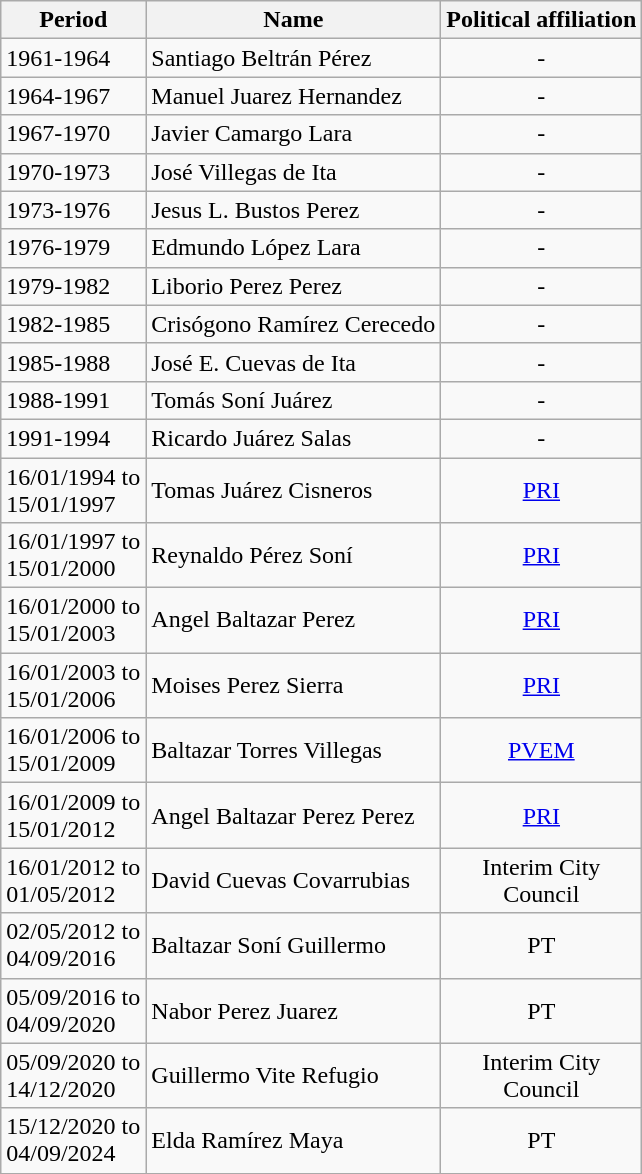<table class=wikitable>
<tr>
<th>Period</th>
<th>Name</th>
<th>Political affiliation</th>
</tr>
<tr>
<td>1961-1964</td>
<td>Santiago Beltrán Pérez</td>
<td align=center>-</td>
</tr>
<tr>
<td>1964-1967</td>
<td>Manuel Juarez Hernandez</td>
<td align=center>-</td>
</tr>
<tr>
<td>1967-1970</td>
<td>Javier Camargo Lara</td>
<td align=center>-</td>
</tr>
<tr>
<td>1970-1973</td>
<td>José Villegas de Ita</td>
<td align=center>-</td>
</tr>
<tr>
<td>1973-1976</td>
<td>Jesus L. Bustos Perez</td>
<td align=center>-</td>
</tr>
<tr>
<td>1976-1979</td>
<td>Edmundo López Lara</td>
<td align=center>-</td>
</tr>
<tr>
<td>1979-1982</td>
<td>Liborio Perez Perez</td>
<td align=center>-</td>
</tr>
<tr>
<td>1982-1985</td>
<td>Crisógono Ramírez Cerecedo</td>
<td align=center>-</td>
</tr>
<tr>
<td>1985-1988</td>
<td>José E. Cuevas de Ita</td>
<td align=center>-</td>
</tr>
<tr>
<td>1988-1991</td>
<td>Tomás Soní Juárez</td>
<td align=center>-</td>
</tr>
<tr>
<td>1991-1994</td>
<td>Ricardo Juárez Salas</td>
<td align=center>-</td>
</tr>
<tr>
<td>16/01/1994 to <br> 15/01/1997</td>
<td>Tomas Juárez Cisneros</td>
<td align=center> <a href='#'>PRI</a></td>
</tr>
<tr>
<td>16/01/1997 to <br> 15/01/2000</td>
<td>Reynaldo Pérez Soní</td>
<td align=center> <a href='#'>PRI</a></td>
</tr>
<tr>
<td>16/01/2000 to <br> 15/01/2003</td>
<td>Angel Baltazar Perez</td>
<td align=center> <a href='#'>PRI</a></td>
</tr>
<tr>
<td>16/01/2003 to <br> 15/01/2006</td>
<td>Moises Perez Sierra</td>
<td align=center> <a href='#'>PRI</a></td>
</tr>
<tr>
<td>16/01/2006 to <br> 15/01/2009</td>
<td>Baltazar Torres Villegas</td>
<td align=center> <a href='#'>PVEM</a></td>
</tr>
<tr>
<td>16/01/2009 to <br> 15/01/2012</td>
<td>Angel Baltazar Perez Perez</td>
<td align=center> <a href='#'>PRI</a></td>
</tr>
<tr>
<td>16/01/2012 to <br> 01/05/2012</td>
<td>David Cuevas Covarrubias</td>
<td align=center>Interim City<br> Council</td>
</tr>
<tr>
<td>02/05/2012 to <br> 04/09/2016</td>
<td>Baltazar Soní Guillermo</td>
<td align=center> PT</td>
</tr>
<tr>
<td>05/09/2016 to <br> 04/09/2020</td>
<td>Nabor Perez Juarez</td>
<td align=center> PT</td>
</tr>
<tr>
<td>05/09/2020 to <br> 14/12/2020</td>
<td>Guillermo Vite Refugio</td>
<td align=center>Interim City <br> Council</td>
</tr>
<tr>
<td>15/12/2020 to <br> 04/09/2024</td>
<td>Elda Ramírez Maya</td>
<td align=center> PT</td>
</tr>
</table>
